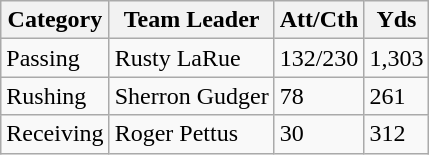<table class="wikitable">
<tr>
<th>Category</th>
<th>Team Leader</th>
<th>Att/Cth</th>
<th>Yds</th>
</tr>
<tr style="background: ##ddffdd;">
<td>Passing</td>
<td>Rusty LaRue</td>
<td>132/230</td>
<td>1,303</td>
</tr>
<tr style="background: ##ffdddd;">
<td>Rushing</td>
<td>Sherron Gudger</td>
<td>78</td>
<td>261</td>
</tr>
<tr style="background: ##ddffdd;">
<td>Receiving</td>
<td>Roger Pettus</td>
<td>30</td>
<td>312</td>
</tr>
</table>
